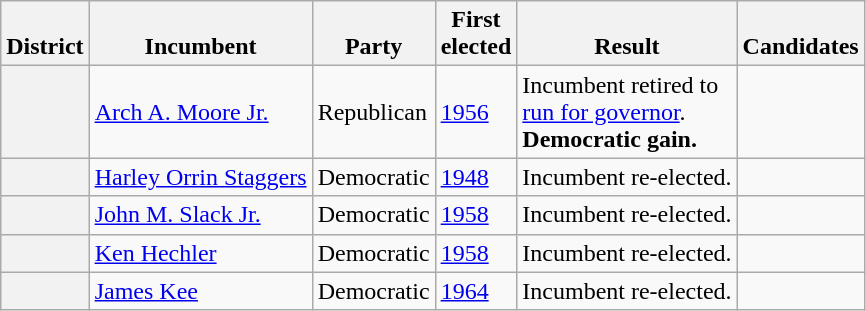<table class=wikitable>
<tr valign=bottom>
<th>District</th>
<th>Incumbent</th>
<th>Party</th>
<th>First<br>elected</th>
<th>Result</th>
<th>Candidates</th>
</tr>
<tr>
<th></th>
<td><a href='#'>Arch A. Moore Jr.</a></td>
<td>Republican</td>
<td><a href='#'>1956</a></td>
<td>Incumbent retired to<br><a href='#'>run for governor</a>.<br><strong>Democratic gain.</strong></td>
<td nowrap></td>
</tr>
<tr>
<th></th>
<td><a href='#'>Harley Orrin Staggers</a></td>
<td>Democratic</td>
<td><a href='#'>1948</a></td>
<td>Incumbent re-elected.</td>
<td nowrap></td>
</tr>
<tr>
<th></th>
<td><a href='#'>John M. Slack Jr.</a></td>
<td>Democratic</td>
<td><a href='#'>1958</a></td>
<td>Incumbent re-elected.</td>
<td nowrap></td>
</tr>
<tr>
<th></th>
<td><a href='#'>Ken Hechler</a></td>
<td>Democratic</td>
<td><a href='#'>1958</a></td>
<td>Incumbent re-elected.</td>
<td nowrap></td>
</tr>
<tr>
<th></th>
<td><a href='#'>James Kee</a></td>
<td>Democratic</td>
<td><a href='#'>1964</a></td>
<td>Incumbent re-elected.</td>
<td nowrap></td>
</tr>
</table>
